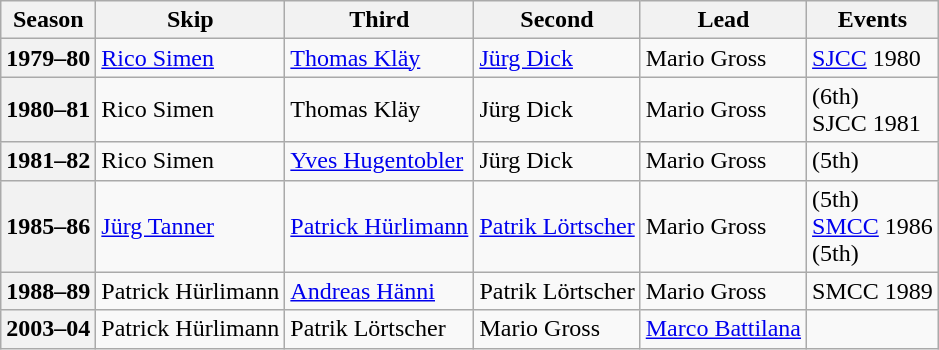<table class="wikitable">
<tr>
<th scope="col">Season</th>
<th scope="col">Skip</th>
<th scope="col">Third</th>
<th scope="col">Second</th>
<th scope="col">Lead</th>
<th scope="col">Events</th>
</tr>
<tr>
<th scope="row">1979–80</th>
<td><a href='#'>Rico Simen</a></td>
<td><a href='#'>Thomas Kläy</a></td>
<td><a href='#'>Jürg Dick</a></td>
<td>Mario Gross</td>
<td><a href='#'>SJCC</a> 1980 </td>
</tr>
<tr>
<th scope="row">1980–81</th>
<td>Rico Simen</td>
<td>Thomas Kläy</td>
<td>Jürg Dick</td>
<td>Mario Gross</td>
<td> (6th)<br>SJCC 1981 </td>
</tr>
<tr>
<th scope="row">1981–82</th>
<td>Rico Simen</td>
<td><a href='#'>Yves Hugentobler</a></td>
<td>Jürg Dick</td>
<td>Mario Gross</td>
<td> (5th)</td>
</tr>
<tr>
<th scope="row">1985–86</th>
<td><a href='#'>Jürg Tanner</a></td>
<td><a href='#'>Patrick Hürlimann</a></td>
<td><a href='#'>Patrik Lörtscher</a></td>
<td>Mario Gross</td>
<td> (5th)<br><a href='#'>SMCC</a> 1986 <br> (5th)</td>
</tr>
<tr>
<th scope="row">1988–89</th>
<td>Patrick Hürlimann</td>
<td><a href='#'>Andreas Hänni</a></td>
<td>Patrik Lörtscher</td>
<td>Mario Gross</td>
<td>SMCC 1989 <br> </td>
</tr>
<tr>
<th scope="row">2003–04</th>
<td>Patrick Hürlimann</td>
<td>Patrik Lörtscher</td>
<td>Mario Gross</td>
<td><a href='#'>Marco Battilana</a></td>
<td></td>
</tr>
</table>
